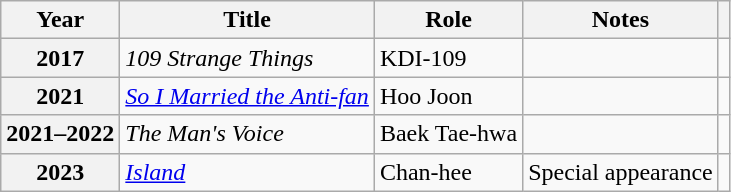<table class="wikitable plainrowheaders">
<tr>
<th scope="col">Year</th>
<th scope="col">Title</th>
<th scope="col">Role</th>
<th scope="col">Notes</th>
<th scope="col" class="unsortable"></th>
</tr>
<tr>
<th scope="row">2017</th>
<td><em>109 Strange Things</em></td>
<td>KDI-109</td>
<td></td>
<td style="text-align:center"></td>
</tr>
<tr>
<th scope="row">2021</th>
<td><em><a href='#'>So I Married the Anti-fan</a></em></td>
<td>Hoo Joon</td>
<td></td>
<td style="text-align:center"></td>
</tr>
<tr>
<th scope="row">2021–2022</th>
<td><em>The Man's Voice</em></td>
<td>Baek Tae-hwa</td>
<td></td>
<td style="text-align:center"></td>
</tr>
<tr>
<th scope="row">2023</th>
<td><em><a href='#'>Island</a></em></td>
<td>Chan-hee</td>
<td>Special appearance</td>
<td style="text-align:center"></td>
</tr>
</table>
